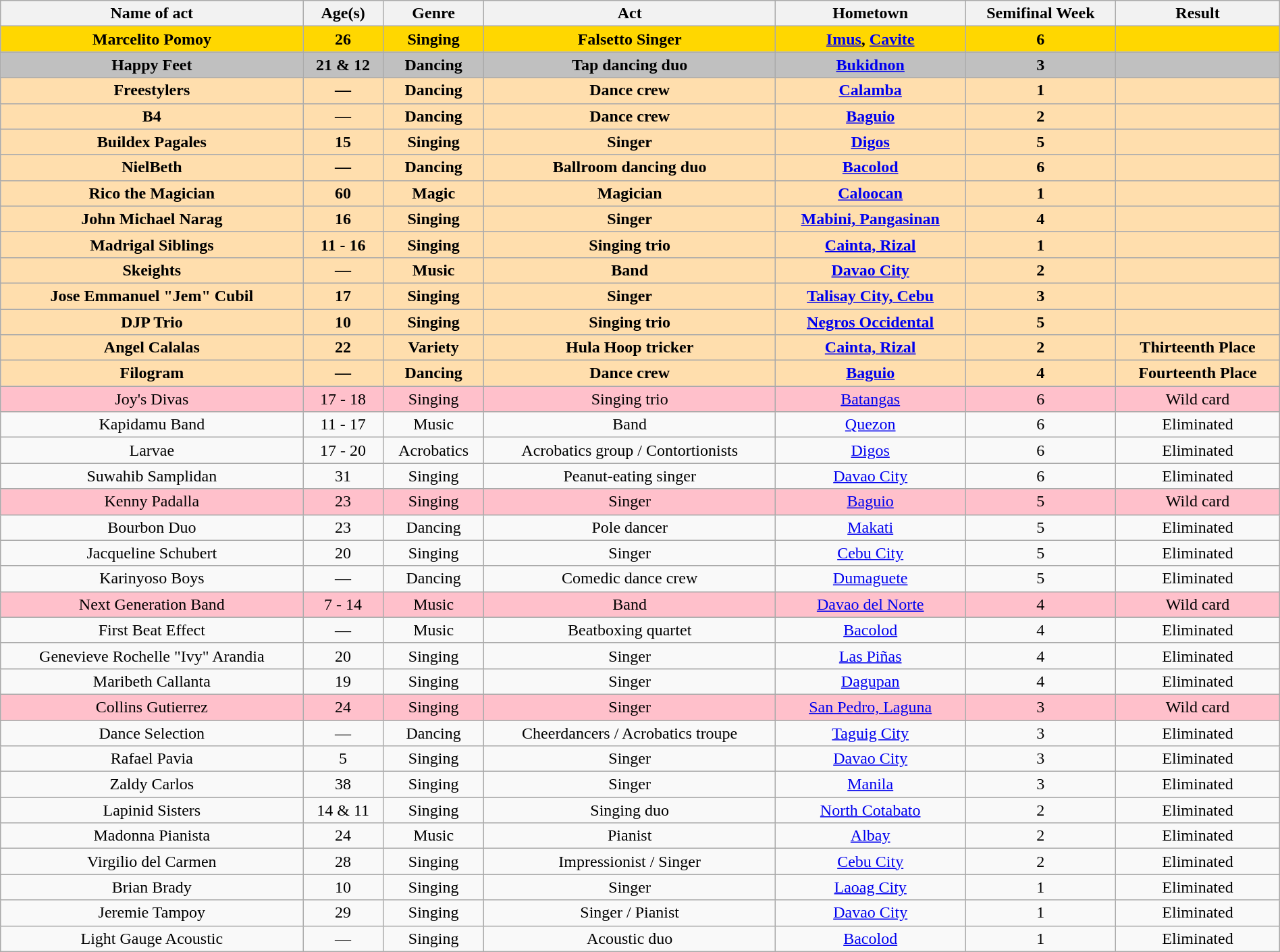<table class="wikitable sortable" style="width:100%; text-align:center;">
<tr>
<th>Name of act</th>
<th>Age(s)</th>
<th>Genre</th>
<th>Act</th>
<th>Hometown</th>
<th>Semifinal Week</th>
<th>Result</th>
</tr>
<tr bgcolor="gold">
<td><strong>Marcelito Pomoy</strong></td>
<td><strong>26</strong></td>
<td><strong>Singing</strong></td>
<td><strong>Falsetto Singer</strong></td>
<td><strong><a href='#'>Imus</a>, <a href='#'>Cavite</a></strong></td>
<td><strong>6</strong></td>
<td><strong></strong></td>
</tr>
<tr bgcolor="silver">
<td><strong>Happy Feet</strong></td>
<td><strong>21 & 12</strong></td>
<td><strong>Dancing</strong></td>
<td><strong>Tap dancing duo</strong></td>
<td><strong><a href='#'>Bukidnon</a></strong></td>
<td><strong>3</strong></td>
<td><strong></strong></td>
</tr>
<tr bgcolor="Navajowhite">
<td><strong>Freestylers</strong></td>
<td><strong>—</strong></td>
<td><strong>Dancing</strong></td>
<td><strong>Dance crew</strong></td>
<td><strong><a href='#'>Calamba</a></strong></td>
<td><strong>1</strong></td>
<td><strong></strong></td>
</tr>
<tr bgcolor="Navajowhite">
<td><strong>B4</strong></td>
<td><strong>—</strong></td>
<td><strong>Dancing</strong></td>
<td><strong>Dance crew</strong></td>
<td><strong><a href='#'>Baguio</a></strong></td>
<td><strong>2</strong></td>
<td><strong></strong></td>
</tr>
<tr bgcolor="Navajowhite">
<td><strong>Buildex Pagales</strong></td>
<td><strong>15</strong></td>
<td><strong>Singing</strong></td>
<td><strong>Singer</strong></td>
<td><strong><a href='#'>Digos</a></strong></td>
<td><strong>5</strong></td>
<td><strong></strong></td>
</tr>
<tr bgcolor="Navajowhite">
<td><strong>NielBeth</strong></td>
<td><strong>—</strong></td>
<td><strong>Dancing</strong></td>
<td><strong>Ballroom dancing duo</strong></td>
<td><strong><a href='#'>Bacolod</a></strong></td>
<td><strong>6</strong></td>
<td><strong></strong></td>
</tr>
<tr bgcolor="Navajowhite">
<td><strong>Rico the Magician </strong></td>
<td><strong>60</strong></td>
<td><strong>Magic</strong></td>
<td><strong>Magician</strong></td>
<td><strong><a href='#'>Caloocan</a></strong></td>
<td><strong>1</strong></td>
<td><strong></strong></td>
</tr>
<tr bgcolor="Navajowhite">
<td><strong>John Michael Narag</strong></td>
<td><strong>16</strong></td>
<td><strong>Singing</strong></td>
<td><strong>Singer</strong></td>
<td><strong><a href='#'>Mabini, Pangasinan</a></strong></td>
<td><strong>4</strong></td>
<td><strong></strong></td>
</tr>
<tr bgcolor="Navajowhite">
<td><strong>Madrigal Siblings</strong></td>
<td><strong>11 - 16</strong></td>
<td><strong>Singing</strong></td>
<td><strong>Singing trio</strong></td>
<td><strong><a href='#'>Cainta, Rizal</a></strong></td>
<td><strong>1</strong></td>
<td><strong></strong></td>
</tr>
<tr bgcolor="Navajowhite">
<td><strong>Skeights </strong></td>
<td><strong>—</strong></td>
<td><strong>Music</strong></td>
<td><strong>Band</strong></td>
<td><strong><a href='#'>Davao City</a></strong></td>
<td><strong>2</strong></td>
<td><strong></strong></td>
</tr>
<tr bgcolor="Navajowhite">
<td><strong>Jose Emmanuel "Jem" Cubil</strong></td>
<td><strong>17</strong></td>
<td><strong>Singing</strong></td>
<td><strong>Singer</strong></td>
<td><strong><a href='#'>Talisay City, Cebu</a></strong></td>
<td><strong>3</strong></td>
<td><strong></strong></td>
</tr>
<tr bgcolor="Navajowhite">
<td><strong>DJP Trio</strong></td>
<td><strong>10</strong></td>
<td><strong>Singing</strong></td>
<td><strong>Singing trio</strong></td>
<td><strong><a href='#'>Negros Occidental</a></strong></td>
<td><strong>5</strong></td>
<td><strong></strong></td>
</tr>
<tr bgcolor="Navajowhite">
<td><strong>Angel Calalas</strong></td>
<td><strong>22</strong></td>
<td><strong>Variety</strong></td>
<td><strong>Hula Hoop tricker</strong></td>
<td><strong><a href='#'>Cainta, Rizal</a></strong></td>
<td><strong>2</strong></td>
<td><strong>Thirteenth Place</strong></td>
</tr>
<tr bgcolor="Navajowhite">
<td><strong>Filogram</strong></td>
<td><strong>—</strong></td>
<td><strong>Dancing</strong></td>
<td><strong>Dance crew</strong></td>
<td><strong><a href='#'>Baguio</a></strong></td>
<td><strong>4</strong></td>
<td><strong>Fourteenth Place</strong></td>
</tr>
<tr bgcolor="pink">
<td>Joy's Divas</td>
<td>17 - 18</td>
<td>Singing</td>
<td>Singing trio</td>
<td><a href='#'>Batangas</a></td>
<td>6</td>
<td>Wild card</td>
</tr>
<tr>
<td>Kapidamu Band</td>
<td>11 - 17</td>
<td>Music</td>
<td>Band</td>
<td><a href='#'>Quezon</a></td>
<td>6</td>
<td>Eliminated</td>
</tr>
<tr>
<td>Larvae</td>
<td>17 - 20</td>
<td>Acrobatics</td>
<td>Acrobatics group / Contortionists</td>
<td><a href='#'>Digos</a></td>
<td>6</td>
<td>Eliminated</td>
</tr>
<tr>
<td>Suwahib Samplidan</td>
<td>31</td>
<td>Singing</td>
<td>Peanut-eating singer</td>
<td><a href='#'>Davao City</a></td>
<td>6</td>
<td>Eliminated</td>
</tr>
<tr bgcolor="pink">
<td>Kenny Padalla</td>
<td>23</td>
<td>Singing</td>
<td>Singer</td>
<td><a href='#'>Baguio</a></td>
<td>5</td>
<td>Wild card</td>
</tr>
<tr>
<td>Bourbon Duo</td>
<td>23</td>
<td>Dancing</td>
<td>Pole dancer</td>
<td><a href='#'>Makati</a></td>
<td>5</td>
<td>Eliminated</td>
</tr>
<tr>
<td>Jacqueline Schubert</td>
<td>20</td>
<td>Singing</td>
<td>Singer</td>
<td><a href='#'>Cebu City</a></td>
<td>5</td>
<td>Eliminated</td>
</tr>
<tr>
<td>Karinyoso Boys</td>
<td>—</td>
<td>Dancing</td>
<td>Comedic dance crew</td>
<td><a href='#'>Dumaguete</a></td>
<td>5</td>
<td>Eliminated</td>
</tr>
<tr bgcolor="pink">
<td>Next Generation Band</td>
<td>7 - 14</td>
<td>Music</td>
<td>Band</td>
<td><a href='#'>Davao del Norte</a></td>
<td>4</td>
<td>Wild card</td>
</tr>
<tr>
<td>First Beat Effect</td>
<td>—</td>
<td>Music</td>
<td>Beatboxing quartet</td>
<td><a href='#'>Bacolod</a></td>
<td>4</td>
<td>Eliminated</td>
</tr>
<tr>
<td>Genevieve Rochelle "Ivy" Arandia</td>
<td>20</td>
<td>Singing</td>
<td>Singer</td>
<td><a href='#'>Las Piñas</a></td>
<td>4</td>
<td>Eliminated</td>
</tr>
<tr>
<td>Maribeth Callanta</td>
<td>19</td>
<td>Singing</td>
<td>Singer</td>
<td><a href='#'>Dagupan</a></td>
<td>4</td>
<td>Eliminated</td>
</tr>
<tr bgcolor="pink">
<td>Collins Gutierrez</td>
<td>24</td>
<td>Singing</td>
<td>Singer</td>
<td><a href='#'>San Pedro, Laguna</a></td>
<td>3</td>
<td>Wild card</td>
</tr>
<tr>
<td>Dance Selection</td>
<td>—</td>
<td>Dancing</td>
<td>Cheerdancers / Acrobatics troupe</td>
<td><a href='#'>Taguig City</a></td>
<td>3</td>
<td>Eliminated</td>
</tr>
<tr>
<td>Rafael Pavia</td>
<td>5</td>
<td>Singing</td>
<td>Singer</td>
<td><a href='#'>Davao City</a></td>
<td>3</td>
<td>Eliminated</td>
</tr>
<tr>
<td>Zaldy Carlos</td>
<td>38</td>
<td>Singing</td>
<td>Singer</td>
<td><a href='#'>Manila</a></td>
<td>3</td>
<td>Eliminated</td>
</tr>
<tr>
<td>Lapinid Sisters</td>
<td>14 & 11</td>
<td>Singing</td>
<td>Singing duo</td>
<td><a href='#'>North Cotabato</a></td>
<td>2</td>
<td>Eliminated</td>
</tr>
<tr>
<td>Madonna Pianista</td>
<td>24</td>
<td>Music</td>
<td>Pianist</td>
<td><a href='#'>Albay</a></td>
<td>2</td>
<td>Eliminated</td>
</tr>
<tr>
<td>Virgilio del Carmen</td>
<td>28</td>
<td>Singing</td>
<td>Impressionist / Singer</td>
<td><a href='#'>Cebu City</a></td>
<td>2</td>
<td>Eliminated</td>
</tr>
<tr>
<td>Brian Brady</td>
<td>10</td>
<td>Singing</td>
<td>Singer</td>
<td><a href='#'>Laoag City</a></td>
<td>1</td>
<td>Eliminated</td>
</tr>
<tr>
<td>Jeremie Tampoy</td>
<td>29</td>
<td>Singing</td>
<td>Singer / Pianist</td>
<td><a href='#'>Davao City</a></td>
<td>1</td>
<td>Eliminated</td>
</tr>
<tr>
<td>Light Gauge Acoustic</td>
<td>—</td>
<td>Singing</td>
<td>Acoustic duo</td>
<td><a href='#'>Bacolod</a></td>
<td>1</td>
<td>Eliminated</td>
</tr>
</table>
